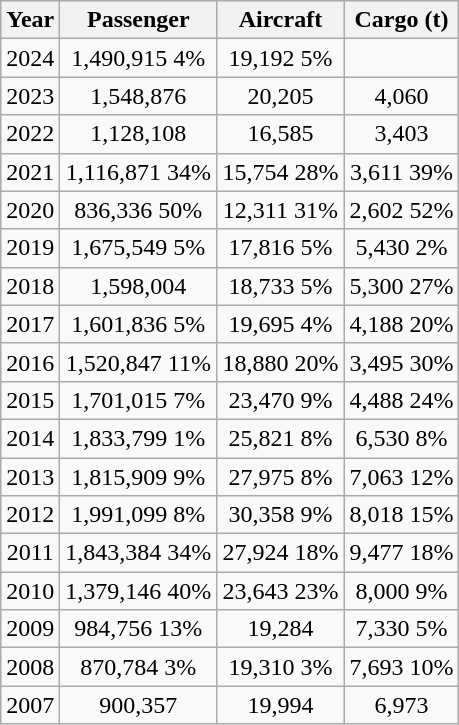<table class="wikitable">
<tr>
<th>Year</th>
<th style="text-align:center;">Passenger</th>
<th>Aircraft</th>
<th>Cargo (t)</th>
</tr>
<tr style="text-align:center;">
<td>2024</td>
<td style="text-align:center;">1,490,915  4%</td>
<td>19,192  5%</td>
<td></td>
</tr>
<tr style="text-align:center;">
<td>2023</td>
<td style="text-align:center;">1,548,876</td>
<td>20,205</td>
<td>4,060</td>
</tr>
<tr style="text-align:center;">
<td>2022</td>
<td style="text-align:center;">1,128,108</td>
<td>16,585</td>
<td>3,403</td>
</tr>
<tr style="text-align:center;">
<td>2021</td>
<td style="text-align:center;">1,116,871  34%</td>
<td>15,754  28%</td>
<td>3,611  39%</td>
</tr>
<tr style="text-align:center;">
<td>2020</td>
<td style="text-align:center;">836,336  50%</td>
<td>12,311  31%</td>
<td>2,602  52%</td>
</tr>
<tr style="text-align:center;">
<td>2019</td>
<td style="text-align:center;">1,675,549  5%</td>
<td>17,816  5%</td>
<td>5,430  2%</td>
</tr>
<tr style="text-align:center;">
<td>2018</td>
<td style="text-align:center;">1,598,004 </td>
<td>18,733  5%</td>
<td>5,300  27%</td>
</tr>
<tr style="text-align:center;">
<td>2017</td>
<td style="text-align:center;">1,601,836  5%</td>
<td>19,695  4%</td>
<td>4,188  20%</td>
</tr>
<tr style="text-align:center;">
<td>2016</td>
<td style="text-align:center;">1,520,847  11%</td>
<td>18,880  20%</td>
<td>3,495  30%</td>
</tr>
<tr style="text-align:center;">
<td>2015</td>
<td style="text-align:center;">1,701,015  7%</td>
<td>23,470  9%</td>
<td>4,488  24%</td>
</tr>
<tr style="text-align:center;">
<td>2014</td>
<td style="text-align:center;">1,833,799  1%</td>
<td>25,821  8%</td>
<td>6,530  8%</td>
</tr>
<tr style="text-align:center;">
<td>2013</td>
<td style="text-align:center;">1,815,909  9%</td>
<td>27,975  8%</td>
<td>7,063  12%</td>
</tr>
<tr style="text-align:center;">
<td>2012</td>
<td style="text-align:center;">1,991,099  8%</td>
<td>30,358  9%</td>
<td>8,018  15%</td>
</tr>
<tr style="text-align:center;">
<td>2011</td>
<td style="text-align:center;">1,843,384  34%</td>
<td>27,924  18%</td>
<td>9,477  18%</td>
</tr>
<tr style="text-align:center;">
<td>2010</td>
<td style="text-align:center;">1,379,146  40%</td>
<td>23,643  23%</td>
<td>8,000  9%</td>
</tr>
<tr style="text-align:center;">
<td>2009</td>
<td style="text-align:center;">984,756  13%</td>
<td>19,284 </td>
<td>7,330  5%</td>
</tr>
<tr style="text-align:center;">
<td>2008</td>
<td style="text-align:center;">870,784  3%</td>
<td>19,310  3%</td>
<td>7,693  10%</td>
</tr>
<tr style="text-align:center;">
<td>2007</td>
<td style="text-align:center;">900,357</td>
<td>19,994</td>
<td>6,973</td>
</tr>
</table>
